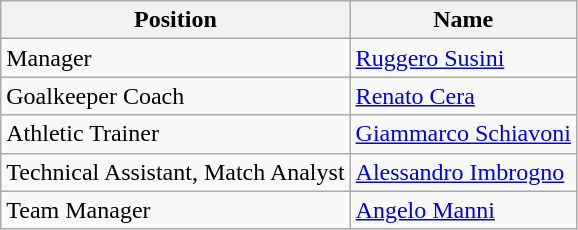<table class="wikitable">
<tr>
<th>Position</th>
<th>Name</th>
</tr>
<tr>
<td>Manager</td>
<td><a href='#'>Ruggero Susini</a></td>
</tr>
<tr>
<td>Goalkeeper Coach</td>
<td><a href='#'>Renato Cera</a></td>
</tr>
<tr>
<td>Athletic Trainer</td>
<td><a href='#'>Giammarco Schiavoni</a></td>
</tr>
<tr>
<td>Technical Assistant, Match Analyst</td>
<td><a href='#'>Alessandro Imbrogno</a></td>
</tr>
<tr>
<td>Team Manager</td>
<td><a href='#'>Angelo Manni</a></td>
</tr>
</table>
